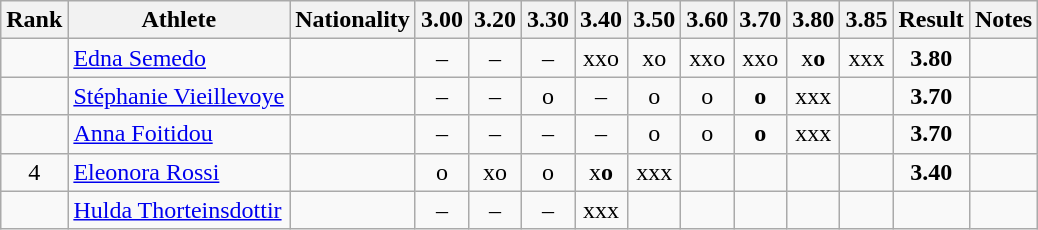<table class="wikitable sortable" style="text-align:center">
<tr>
<th>Rank</th>
<th>Athlete</th>
<th>Nationality</th>
<th>3.00</th>
<th>3.20</th>
<th>3.30</th>
<th>3.40</th>
<th>3.50</th>
<th>3.60</th>
<th>3.70</th>
<th>3.80</th>
<th>3.85</th>
<th>Result</th>
<th>Notes</th>
</tr>
<tr>
<td></td>
<td align="left"><a href='#'>Edna Semedo</a></td>
<td align=left></td>
<td>–</td>
<td>–</td>
<td>–</td>
<td>xxo</td>
<td>xo</td>
<td>xxo</td>
<td>xxo</td>
<td>x<strong>o</strong></td>
<td>xxx</td>
<td><strong>3.80</strong></td>
<td></td>
</tr>
<tr>
<td></td>
<td align="left"><a href='#'>Stéphanie Vieillevoye</a></td>
<td align=left></td>
<td>–</td>
<td>–</td>
<td>o</td>
<td>–</td>
<td>o</td>
<td>o</td>
<td><strong>o</strong></td>
<td>xxx</td>
<td></td>
<td><strong>3.70</strong></td>
<td></td>
</tr>
<tr>
<td></td>
<td align="left"><a href='#'>Anna Foitidou</a></td>
<td align=left></td>
<td>–</td>
<td>–</td>
<td>–</td>
<td>–</td>
<td>o</td>
<td>o</td>
<td><strong>o</strong></td>
<td>xxx</td>
<td></td>
<td><strong>3.70</strong></td>
<td></td>
</tr>
<tr>
<td>4</td>
<td align="left"><a href='#'>Eleonora Rossi</a></td>
<td align=left></td>
<td>o</td>
<td>xo</td>
<td>o</td>
<td>x<strong>o</strong></td>
<td>xxx</td>
<td></td>
<td></td>
<td></td>
<td></td>
<td><strong>3.40</strong></td>
<td></td>
</tr>
<tr>
<td></td>
<td align="left"><a href='#'>Hulda Thorteinsdottir</a></td>
<td align=left></td>
<td>–</td>
<td>–</td>
<td>–</td>
<td>xxx</td>
<td></td>
<td></td>
<td></td>
<td></td>
<td></td>
<td><strong></strong></td>
<td></td>
</tr>
</table>
